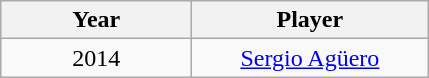<table class="wikitable" style="text-align:center">
<tr>
<th>Year</th>
<th>Player</th>
</tr>
<tr>
<td style="width:120px;">2014</td>
<td style="width:150px;"> <a href='#'>Sergio Agüero</a></td>
</tr>
</table>
